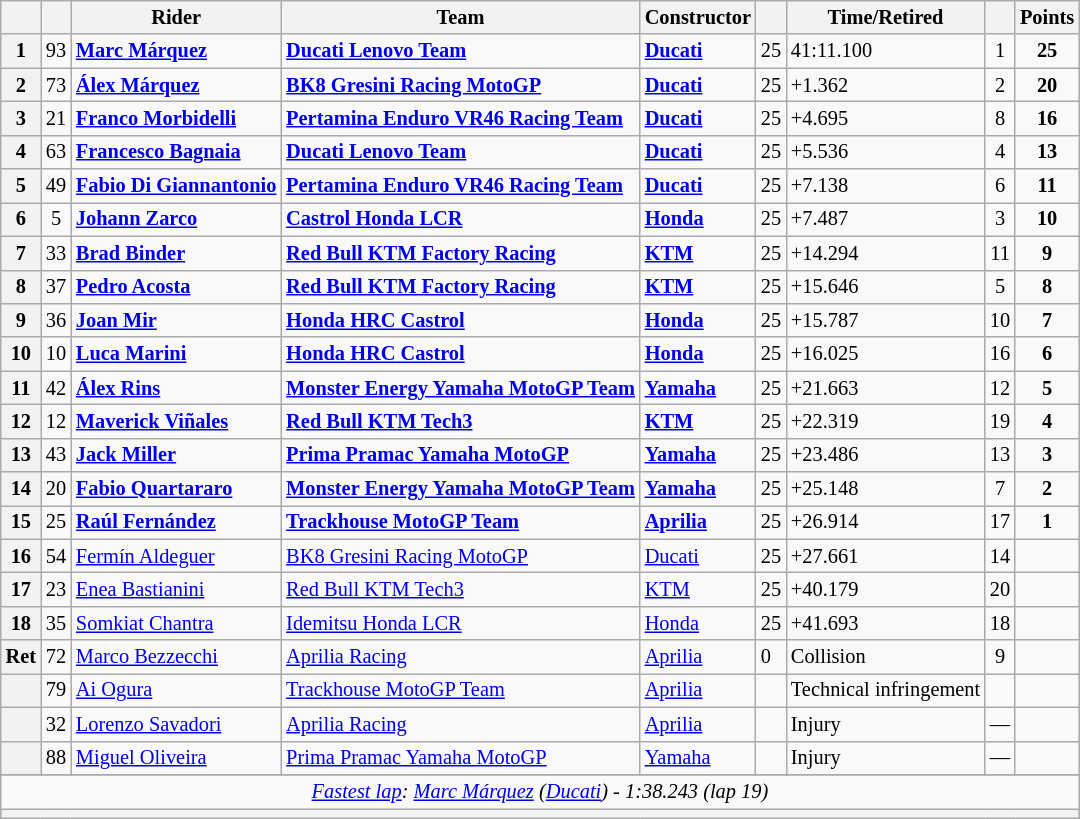<table class="wikitable sortable" style="font-size: 85%;">
<tr>
<th scope="col"></th>
<th scope="col"></th>
<th scope="col">Rider</th>
<th scope="col">Team</th>
<th scope="col">Constructor</th>
<th scope="col" class="unsortable"></th>
<th scope="col" class="unsortable">Time/Retired</th>
<th scope="col"></th>
<th scope="col">Points</th>
</tr>
<tr>
<th>1</th>
<td align="center">93</td>
<td data-sort-value="marquezm"> <strong><a href='#'>Marc Márquez</a></strong></td>
<td><strong><a href='#'>Ducati Lenovo Team</a></strong></td>
<td><strong><a href='#'>Ducati</a></strong></td>
<td>25</td>
<td>41:11.100</td>
<td align="center">1</td>
<td align="center"><strong>25</strong></td>
</tr>
<tr>
<th>2</th>
<td align="center">73</td>
<td data-sort-value="marqueza"> <strong><a href='#'>Álex Márquez</a></strong></td>
<td><strong><a href='#'>BK8 Gresini Racing MotoGP</a></strong></td>
<td><strong><a href='#'>Ducati</a></strong></td>
<td>25</td>
<td>+1.362</td>
<td align="center">2</td>
<td align="center"><strong>20</strong></td>
</tr>
<tr>
<th>3</th>
<td align="center">21</td>
<td data-sort-value="morbidelli"> <strong><a href='#'>Franco Morbidelli</a></strong></td>
<td><strong><a href='#'>Pertamina Enduro VR46 Racing Team</a></strong></td>
<td><strong><a href='#'>Ducati</a></strong></td>
<td>25</td>
<td>+4.695</td>
<td align="center">8</td>
<td align="center"><strong>16</strong></td>
</tr>
<tr>
<th>4</th>
<td align="center">63</td>
<td data-sort-value="bagnaia"> <strong><a href='#'>Francesco Bagnaia</a></strong></td>
<td><strong><a href='#'>Ducati Lenovo Team</a></strong></td>
<td><strong><a href='#'>Ducati</a></strong></td>
<td>25</td>
<td>+5.536</td>
<td align="center">4</td>
<td align="center"><strong>13</strong></td>
</tr>
<tr>
<th>5</th>
<td align="center">49</td>
<td data-sort-value="digiannantonio"> <strong><a href='#'>Fabio Di Giannantonio</a></strong></td>
<td><strong><a href='#'>Pertamina Enduro VR46 Racing Team</a></strong></td>
<td><strong><a href='#'>Ducati</a></strong></td>
<td>25</td>
<td>+7.138</td>
<td align="center">6</td>
<td align="center"><strong>11</strong></td>
</tr>
<tr>
<th>6</th>
<td align="center">5</td>
<td data-sort-value="zarco"> <strong><a href='#'>Johann Zarco</a></strong></td>
<td><strong><a href='#'>Castrol Honda LCR</a></strong></td>
<td><strong><a href='#'>Honda</a></strong></td>
<td>25</td>
<td>+7.487</td>
<td align="center">3</td>
<td align="center"><strong>10</strong></td>
</tr>
<tr>
<th>7</th>
<td align="center">33</td>
<td data-sort-value="binder"> <strong><a href='#'>Brad Binder</a></strong></td>
<td><strong><a href='#'>Red Bull KTM Factory Racing</a></strong></td>
<td><strong><a href='#'>KTM</a></strong></td>
<td>25</td>
<td>+14.294</td>
<td align="center">11</td>
<td align="center"><strong>9</strong></td>
</tr>
<tr>
<th>8</th>
<td align="center">37</td>
<td data-sort-value="acosta"> <strong><a href='#'>Pedro Acosta</a></strong></td>
<td><strong><a href='#'>Red Bull KTM Factory Racing</a></strong></td>
<td><strong><a href='#'>KTM</a></strong></td>
<td>25</td>
<td>+15.646</td>
<td align="center">5</td>
<td align="center"><strong>8</strong></td>
</tr>
<tr>
<th>9</th>
<td align="center">36</td>
<td data-sort-value="mir"> <strong><a href='#'>Joan Mir</a></strong></td>
<td><strong><a href='#'>Honda HRC Castrol</a></strong></td>
<td><strong><a href='#'>Honda</a></strong></td>
<td>25</td>
<td>+15.787</td>
<td align="center">10</td>
<td align="center"><strong>7</strong></td>
</tr>
<tr>
<th>10</th>
<td align="center">10</td>
<td data-sort-value="marini"> <strong><a href='#'>Luca Marini</a></strong></td>
<td><strong><a href='#'>Honda HRC Castrol</a></strong></td>
<td><strong><a href='#'>Honda</a></strong></td>
<td>25</td>
<td>+16.025</td>
<td align="center">16</td>
<td align="center"><strong>6</strong></td>
</tr>
<tr>
<th>11</th>
<td align="center">42</td>
<td data-sort-value="rins"> <strong><a href='#'>Álex Rins</a></strong></td>
<td><strong><a href='#'>Monster Energy Yamaha MotoGP Team</a></strong></td>
<td><strong><a href='#'>Yamaha</a></strong></td>
<td>25</td>
<td>+21.663</td>
<td align="center">12</td>
<td align="center"><strong>5</strong></td>
</tr>
<tr>
<th>12</th>
<td align="center">12</td>
<td data-sort-value="vinales"> <strong><a href='#'>Maverick Viñales</a></strong></td>
<td><strong><a href='#'>Red Bull KTM Tech3</a></strong></td>
<td><strong><a href='#'>KTM</a></strong></td>
<td>25</td>
<td>+22.319</td>
<td align="center">19</td>
<td align="center"><strong>4</strong></td>
</tr>
<tr>
<th>13</th>
<td align="center">43</td>
<td data-sort-value="miller"> <strong><a href='#'>Jack Miller</a></strong></td>
<td><strong><a href='#'>Prima Pramac Yamaha MotoGP</a></strong></td>
<td><strong><a href='#'>Yamaha</a></strong></td>
<td>25</td>
<td>+23.486</td>
<td align="center">13</td>
<td align="center"><strong>3</strong></td>
</tr>
<tr>
<th>14</th>
<td align="center">20</td>
<td data-sort-value="quartararo"> <strong><a href='#'>Fabio Quartararo</a></strong></td>
<td><strong><a href='#'>Monster Energy Yamaha MotoGP Team</a></strong></td>
<td><strong><a href='#'>Yamaha</a></strong></td>
<td>25</td>
<td>+25.148</td>
<td align="center">7</td>
<td align="center"><strong>2</strong></td>
</tr>
<tr>
<th>15</th>
<td align="center">25</td>
<td data-sort-value="fernandez"> <strong><a href='#'>Raúl Fernández</a></strong></td>
<td><strong><a href='#'>Trackhouse MotoGP Team</a></strong></td>
<td><strong><a href='#'>Aprilia</a></strong></td>
<td>25</td>
<td>+26.914</td>
<td align="center">17</td>
<td align="center"><strong>1</strong></td>
</tr>
<tr>
<th>16</th>
<td align="center">54</td>
<td data-sort-value="aldeguer"> <a href='#'>Fermín Aldeguer</a></td>
<td><a href='#'>BK8 Gresini Racing MotoGP</a></td>
<td><a href='#'>Ducati</a></td>
<td>25</td>
<td>+27.661</td>
<td align="center">14</td>
<td align="center"></td>
</tr>
<tr>
<th>17</th>
<td align="center">23</td>
<td data-sort-value="bastianini"> <a href='#'>Enea Bastianini</a></td>
<td><a href='#'>Red Bull KTM Tech3</a></td>
<td><a href='#'>KTM</a></td>
<td>25</td>
<td>+40.179</td>
<td align="center">20</td>
<td align="center"></td>
</tr>
<tr>
<th>18</th>
<td align="center">35</td>
<td data-sort-value="chantra"> <a href='#'>Somkiat Chantra</a></td>
<td><a href='#'>Idemitsu Honda LCR</a></td>
<td><a href='#'>Honda</a></td>
<td>25</td>
<td>+41.693</td>
<td align="center">18</td>
<td align="center"></td>
</tr>
<tr>
<th>Ret</th>
<td align="center">72</td>
<td data-sort-value="bezzecchi"> <a href='#'>Marco Bezzecchi</a></td>
<td><a href='#'>Aprilia Racing</a></td>
<td><a href='#'>Aprilia</a></td>
<td>0</td>
<td>Collision</td>
<td align="center">9</td>
<td align="center"></td>
</tr>
<tr>
<th scope="row" data-sort-value="20"></th>
<td align="center">79</td>
<td data-sort-value="ogura"> <a href='#'>Ai Ogura</a></td>
<td><a href='#'>Trackhouse MotoGP Team</a></td>
<td><a href='#'>Aprilia</a></td>
<td></td>
<td>Technical infringement</td>
<td align="center"></td>
<td align="center"></td>
</tr>
<tr>
<th data-sort-value="21"></th>
<td align="center">32</td>
<td data-sort-value="savadori"> <a href='#'>Lorenzo Savadori</a></td>
<td><a href='#'>Aprilia Racing</a></td>
<td><a href='#'>Aprilia</a></td>
<td></td>
<td>Injury</td>
<td align="center" data-sort-value="21">—</td>
<td align="center"></td>
</tr>
<tr>
<th data-sort-value="22"></th>
<td align="center">88</td>
<td data-sort-value="oliveira"> <a href='#'>Miguel Oliveira</a></td>
<td><a href='#'>Prima Pramac Yamaha MotoGP</a></td>
<td><a href='#'>Yamaha</a></td>
<td></td>
<td>Injury</td>
<td align="center" data-sort-value="22">—</td>
<td align="center"></td>
</tr>
<tr>
</tr>
<tr class="sortbottom">
<td colspan="9" style="text-align:center"><em><a href='#'>Fastest lap</a>:  <a href='#'>Marc Márquez</a> (<a href='#'>Ducati</a>) - 1:38.243 (lap 19)</em></td>
</tr>
<tr class="sortbottom">
<th colspan="9"></th>
</tr>
</table>
